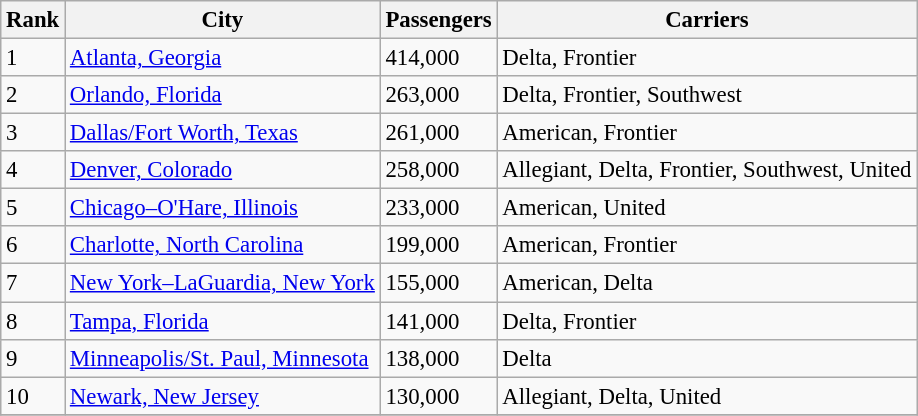<table class="wikitable sortable" style="font-size: 95%" width= align=>
<tr>
<th>Rank</th>
<th>City</th>
<th>Passengers</th>
<th>Carriers</th>
</tr>
<tr>
<td>1</td>
<td> <a href='#'>Atlanta, Georgia</a></td>
<td>414,000</td>
<td>Delta, Frontier</td>
</tr>
<tr>
<td>2</td>
<td> <a href='#'>Orlando, Florida</a></td>
<td>263,000</td>
<td>Delta, Frontier, Southwest</td>
</tr>
<tr>
<td>3</td>
<td> <a href='#'>Dallas/Fort Worth, Texas</a></td>
<td>261,000</td>
<td>American, Frontier</td>
</tr>
<tr>
<td>4</td>
<td> <a href='#'>Denver, Colorado</a></td>
<td>258,000</td>
<td>Allegiant, Delta, Frontier, Southwest, United</td>
</tr>
<tr>
<td>5</td>
<td> <a href='#'>Chicago–O'Hare, Illinois</a></td>
<td>233,000</td>
<td>American, United</td>
</tr>
<tr>
<td>6</td>
<td> <a href='#'>Charlotte, North Carolina</a></td>
<td>199,000</td>
<td>American, Frontier</td>
</tr>
<tr>
<td>7</td>
<td> <a href='#'>New York–LaGuardia, New York</a></td>
<td>155,000</td>
<td>American, Delta</td>
</tr>
<tr>
<td>8</td>
<td> <a href='#'>Tampa, Florida</a></td>
<td>141,000</td>
<td>Delta, Frontier</td>
</tr>
<tr>
<td>9</td>
<td> <a href='#'>Minneapolis/St. Paul, Minnesota</a></td>
<td>138,000</td>
<td>Delta</td>
</tr>
<tr>
<td>10</td>
<td> <a href='#'>Newark, New Jersey</a></td>
<td>130,000</td>
<td>Allegiant, Delta, United</td>
</tr>
<tr>
</tr>
</table>
